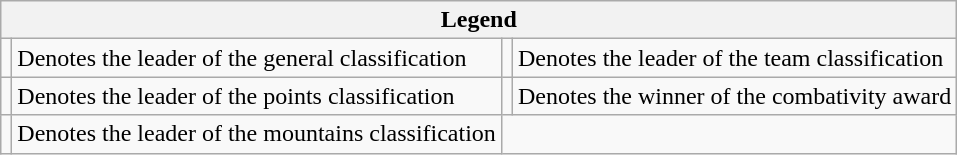<table class="wikitable">
<tr>
<th scope="col" colspan="4">Legend</th>
</tr>
<tr>
<td></td>
<td>Denotes the leader of the general classification</td>
<td></td>
<td>Denotes the leader of the team classification</td>
</tr>
<tr>
<td></td>
<td>Denotes the leader of the points classification</td>
<td></td>
<td>Denotes the winner of the combativity award</td>
</tr>
<tr>
<td></td>
<td>Denotes the leader of the mountains classification</td>
</tr>
</table>
